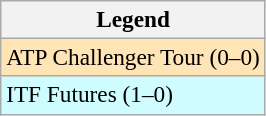<table class=wikitable style=font-size:97%>
<tr>
<th>Legend</th>
</tr>
<tr bgcolor=moccasin>
<td>ATP Challenger Tour (0–0)</td>
</tr>
<tr bgcolor=cffcff>
<td>ITF Futures (1–0)</td>
</tr>
</table>
